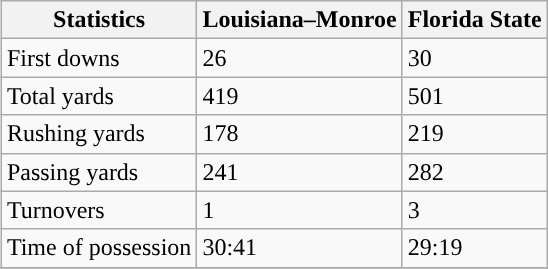<table class="wikitable" style="float: right;">
<tr>
<th>Statistics</th>
<th>Louisiana–Monroe</th>
<th>Florida State</th>
</tr>
<tr>
<td>First downs</td>
<td>26</td>
<td>30</td>
</tr>
<tr>
<td>Total yards</td>
<td>419</td>
<td>501</td>
</tr>
<tr>
<td>Rushing yards</td>
<td>178</td>
<td>219</td>
</tr>
<tr>
<td>Passing yards</td>
<td>241</td>
<td>282</td>
</tr>
<tr>
<td>Turnovers</td>
<td>1</td>
<td>3</td>
</tr>
<tr>
<td>Time of possession</td>
<td>30:41</td>
<td>29:19</td>
</tr>
<tr>
</tr>
</table>
